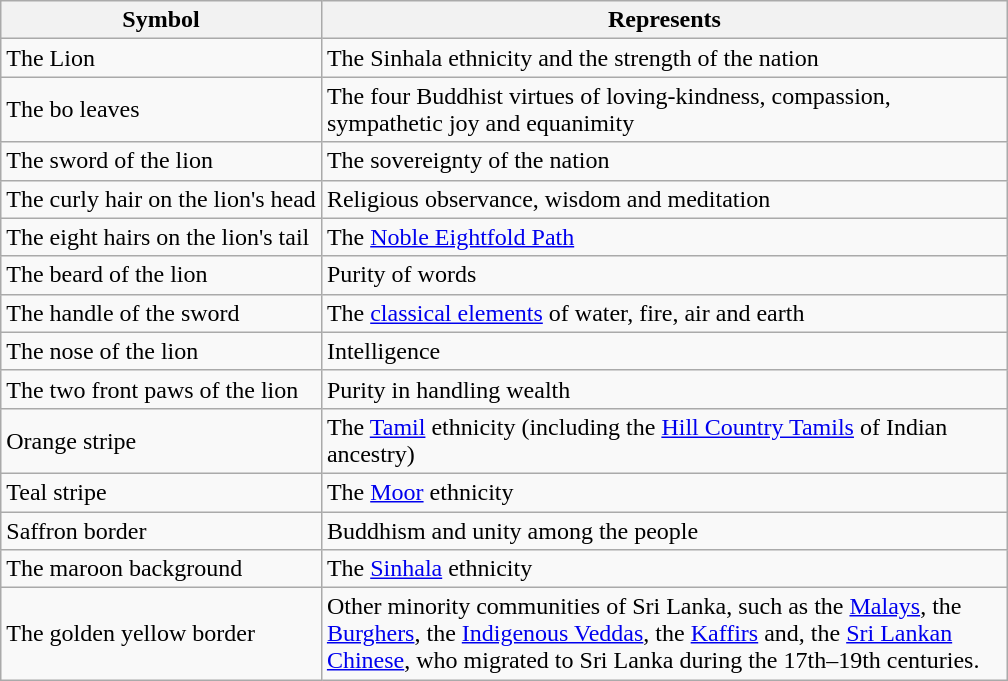<table class="wikitable">
<tr>
<th>Symbol</th>
<th width=450>Represents</th>
</tr>
<tr>
<td>The Lion</td>
<td>The Sinhala ethnicity and the strength of the nation</td>
</tr>
<tr>
<td>The bo leaves</td>
<td>The four Buddhist virtues of loving-kindness, compassion, sympathetic joy and equanimity</td>
</tr>
<tr>
<td>The sword of the lion</td>
<td>The sovereignty of the nation</td>
</tr>
<tr>
<td>The curly hair on the lion's head</td>
<td>Religious observance, wisdom and meditation</td>
</tr>
<tr>
<td>The eight hairs on the lion's tail</td>
<td>The <a href='#'>Noble Eightfold Path</a></td>
</tr>
<tr>
<td>The beard of the lion</td>
<td>Purity of words</td>
</tr>
<tr>
<td>The handle of the sword</td>
<td>The <a href='#'>classical elements</a> of water, fire, air and earth</td>
</tr>
<tr>
<td>The nose of the lion</td>
<td>Intelligence</td>
</tr>
<tr>
<td>The two front paws of the lion</td>
<td>Purity in handling wealth</td>
</tr>
<tr>
<td>Orange stripe</td>
<td>The <a href='#'>Tamil</a> ethnicity (including the <a href='#'>Hill Country Tamils</a> of Indian ancestry)</td>
</tr>
<tr>
<td>Teal stripe</td>
<td>The <a href='#'>Moor</a> ethnicity</td>
</tr>
<tr>
<td>Saffron border</td>
<td>Buddhism and unity among the people</td>
</tr>
<tr>
<td>The maroon background</td>
<td>The <a href='#'>Sinhala</a> ethnicity</td>
</tr>
<tr>
<td>The golden yellow border</td>
<td>Other minority communities of Sri Lanka, such as the <a href='#'>Malays</a>, the <a href='#'>Burghers</a>, the <a href='#'>Indigenous Veddas</a>, the <a href='#'>Kaffirs</a> and, the <a href='#'>Sri Lankan Chinese</a>, who migrated to Sri Lanka during the 17th–19th centuries.</td>
</tr>
</table>
